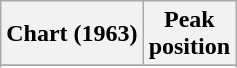<table class="wikitable plainrowheaders sortable" style="text-align:left;">
<tr>
<th scope="col">Chart (1963)</th>
<th scope="col">Peak<br>position</th>
</tr>
<tr>
</tr>
<tr>
</tr>
<tr>
</tr>
</table>
